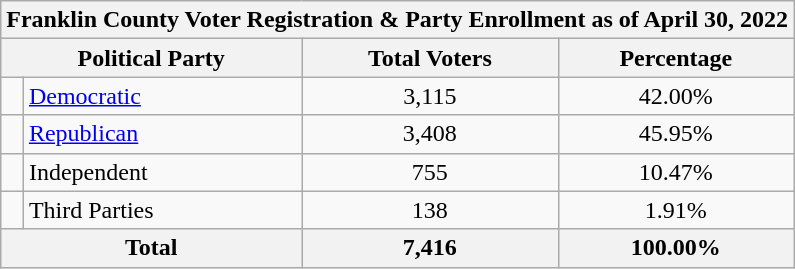<table class=wikitable>
<tr>
<th colspan = 6>Franklin County Voter Registration & Party Enrollment as of April 30, 2022</th>
</tr>
<tr>
<th colspan = 2>Political Party</th>
<th>Total Voters</th>
<th>Percentage</th>
</tr>
<tr>
<td></td>
<td><a href='#'>Democratic</a></td>
<td align = center>3,115</td>
<td align = center>42.00%</td>
</tr>
<tr>
<td></td>
<td><a href='#'>Republican</a></td>
<td align = center>3,408</td>
<td align = center>45.95%</td>
</tr>
<tr>
<td></td>
<td>Independent</td>
<td align = center>755</td>
<td align = center>10.47%</td>
</tr>
<tr>
<td></td>
<td>Third Parties</td>
<td align = center>138</td>
<td align = center>1.91%</td>
</tr>
<tr>
<th colspan = 2>Total</th>
<th align = center>7,416</th>
<th align = center>100.00%</th>
</tr>
</table>
